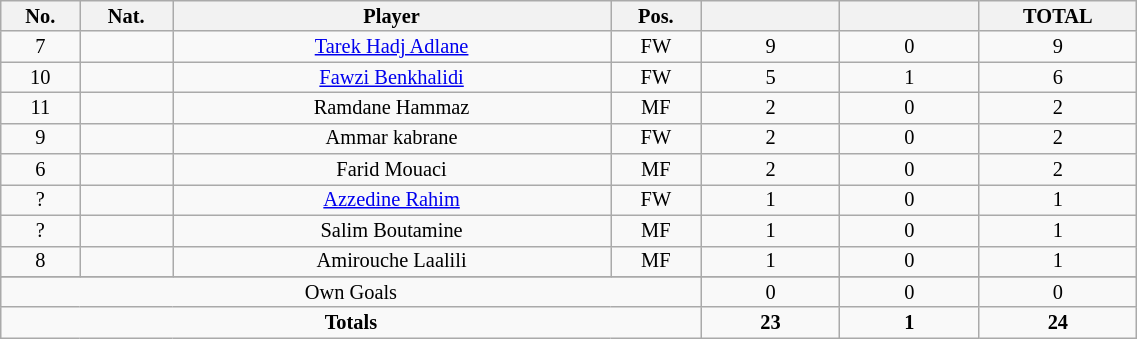<table class="wikitable sortable alternance"  style="font-size:85%; text-align:center; line-height:14px; width:60%;">
<tr>
<th width=10>No.</th>
<th width=10>Nat.</th>
<th width=140>Player</th>
<th width=10>Pos.</th>
<th width=40></th>
<th width=40></th>
<th width=40>TOTAL</th>
</tr>
<tr>
<td>7</td>
<td></td>
<td><a href='#'>Tarek Hadj Adlane</a></td>
<td>FW</td>
<td>9</td>
<td>0</td>
<td>9</td>
</tr>
<tr>
<td>10</td>
<td></td>
<td><a href='#'>Fawzi Benkhalidi</a></td>
<td>FW</td>
<td>5</td>
<td>1</td>
<td>6</td>
</tr>
<tr>
<td>11</td>
<td></td>
<td>Ramdane Hammaz</td>
<td>MF</td>
<td>2</td>
<td>0</td>
<td>2</td>
</tr>
<tr>
<td>9</td>
<td></td>
<td>Ammar kabrane</td>
<td>FW</td>
<td>2</td>
<td>0</td>
<td>2</td>
</tr>
<tr>
<td>6</td>
<td></td>
<td>Farid Mouaci</td>
<td>MF</td>
<td>2</td>
<td>0</td>
<td>2</td>
</tr>
<tr>
<td>?</td>
<td></td>
<td><a href='#'>Azzedine Rahim</a></td>
<td>FW</td>
<td>1</td>
<td>0</td>
<td>1</td>
</tr>
<tr>
<td>?</td>
<td></td>
<td>Salim Boutamine</td>
<td>MF</td>
<td>1</td>
<td>0</td>
<td>1</td>
</tr>
<tr>
<td>8</td>
<td></td>
<td>Amirouche Laalili</td>
<td>MF</td>
<td>1</td>
<td>0</td>
<td>1</td>
</tr>
<tr>
</tr>
<tr class="sortbottom">
<td colspan="4">Own Goals</td>
<td>0</td>
<td>0</td>
<td>0</td>
</tr>
<tr class="sortbottom">
<td colspan="4"><strong>Totals</strong></td>
<td><strong>23</strong></td>
<td><strong>1</strong></td>
<td><strong>24</strong></td>
</tr>
</table>
